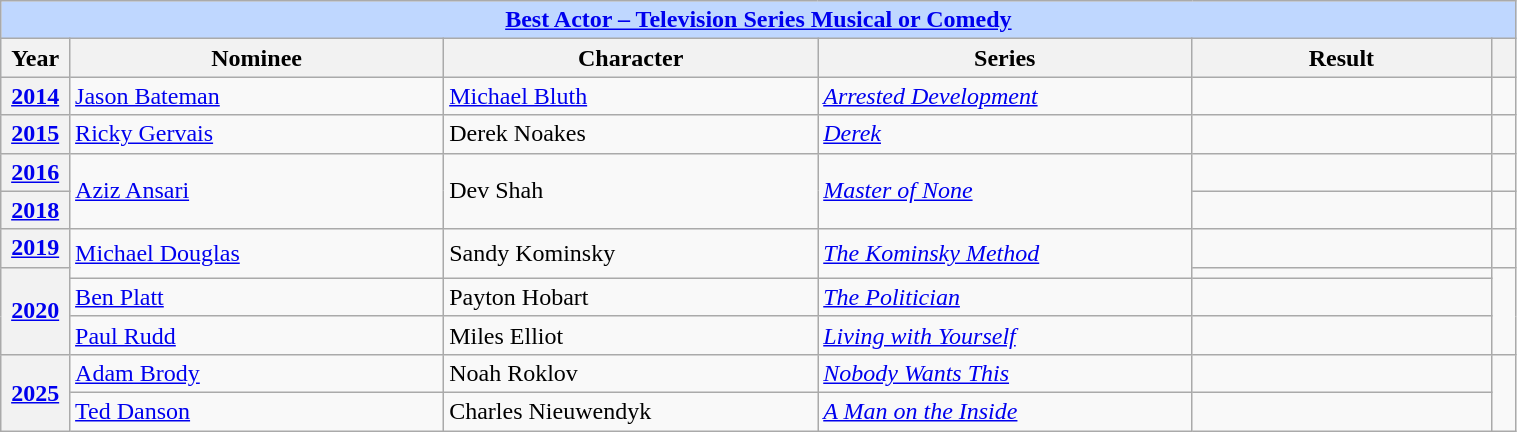<table class="wikitable plainrowheaders" style="width:80%;">
<tr style="background:#bfd7ff;">
<td colspan="6" style="text-align:center;"><strong><a href='#'>Best Actor – Television Series Musical or Comedy</a></strong></td>
</tr>
<tr style="background:#ebf5ff;">
<th style="width:1%;">Year</th>
<th style="width:15%;">Nominee</th>
<th style="width:15%;">Character</th>
<th style="width:15%;">Series</th>
<th style="width:12%;">Result</th>
<th style="width:1%;"></th>
</tr>
<tr>
<th scope=row style="text-align:center;"><a href='#'>2014</a></th>
<td><a href='#'>Jason Bateman</a></td>
<td><a href='#'>Michael Bluth</a></td>
<td><em><a href='#'>Arrested Development</a></em></td>
<td></td>
<td style="text-align:center;"></td>
</tr>
<tr>
<th scope=row style="text-align:center;"><a href='#'>2015</a></th>
<td><a href='#'>Ricky Gervais</a></td>
<td>Derek Noakes</td>
<td><em><a href='#'>Derek</a></em></td>
<td></td>
<td style="text-align:center;"></td>
</tr>
<tr>
<th scope=row style="text-align:center;"><a href='#'>2016</a></th>
<td rowspan="2"><a href='#'>Aziz Ansari</a></td>
<td rowspan="2">Dev Shah</td>
<td rowspan="2"><em><a href='#'>Master of None</a></em></td>
<td></td>
<td style="text-align:center;"></td>
</tr>
<tr>
<th scope=row style="text-align:center;"><a href='#'>2018</a></th>
<td></td>
<td style="text-align:center;"></td>
</tr>
<tr>
<th scope=row style="text-align:center;"><a href='#'>2019</a></th>
<td rowspan="2"><a href='#'>Michael Douglas</a></td>
<td rowspan="2">Sandy Kominsky</td>
<td rowspan="2"><em><a href='#'>The Kominsky Method</a></em></td>
<td></td>
<td style="text-align:center;"></td>
</tr>
<tr>
<th scope=row rowspan="3" style="text-align:center;"><a href='#'>2020</a></th>
<td></td>
<td rowspan="3" style="text-align:center;"></td>
</tr>
<tr>
<td><a href='#'>Ben Platt</a></td>
<td>Payton Hobart</td>
<td><em><a href='#'>The Politician</a></em></td>
<td></td>
</tr>
<tr>
<td><a href='#'>Paul Rudd</a></td>
<td>Miles Elliot</td>
<td><em><a href='#'>Living with Yourself</a></em></td>
<td></td>
</tr>
<tr>
<th scope=row rowspan=2 style="text-align:center;"><a href='#'>2025</a></th>
<td><a href='#'>Adam Brody</a></td>
<td>Noah Roklov</td>
<td><em><a href='#'>Nobody Wants This</a></em></td>
<td></td>
<td rowspan=2></td>
</tr>
<tr>
<td><a href='#'>Ted Danson</a></td>
<td>Charles Nieuwendyk</td>
<td><em><a href='#'>A Man on the Inside</a></em></td>
<td></td>
</tr>
</table>
